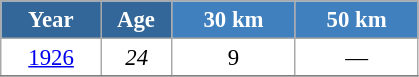<table class="wikitable" style="font-size:95%; text-align:center; border:grey solid 1px; border-collapse:collapse; background:#ffffff;">
<tr>
<th style="background-color:#369; color:white; width:60px;"> Year </th>
<th style="background-color:#369; color:white; width:40px;"> Age </th>
<th style="background-color:#4180be; color:white; width:75px;"> 30 km </th>
<th style="background-color:#4180be; color:white; width:75px;"> 50 km </th>
</tr>
<tr>
<td><a href='#'>1926</a></td>
<td><em>24</em></td>
<td>9</td>
<td>—</td>
</tr>
<tr>
</tr>
</table>
